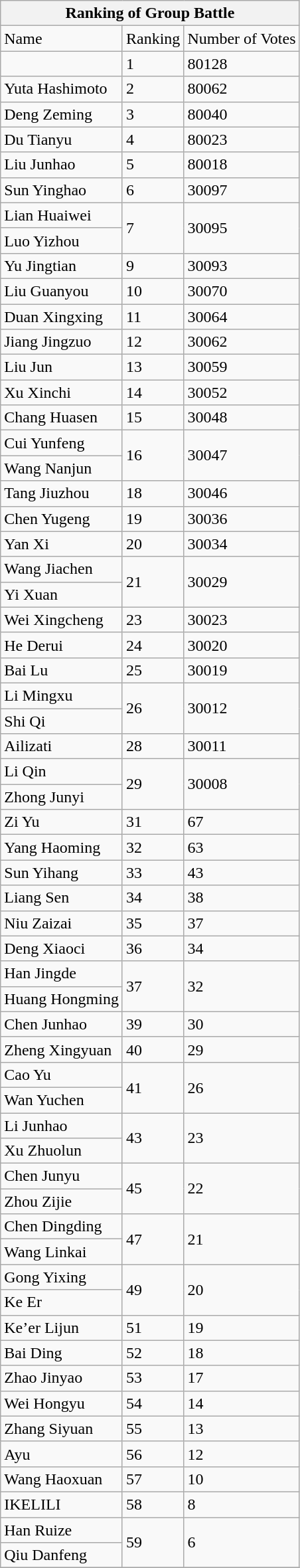<table class="wikitable mw-collapsible mw-collapsed">
<tr>
<th colspan="3">Ranking of Group Battle</th>
</tr>
<tr>
<td>Name</td>
<td>Ranking</td>
<td>Number of Votes</td>
</tr>
<tr>
<td></td>
<td>1</td>
<td>80128</td>
</tr>
<tr>
<td>Yuta Hashimoto</td>
<td>2</td>
<td>80062</td>
</tr>
<tr>
<td>Deng Zeming</td>
<td>3</td>
<td>80040</td>
</tr>
<tr>
<td>Du Tianyu</td>
<td>4</td>
<td>80023</td>
</tr>
<tr>
<td>Liu Junhao</td>
<td>5</td>
<td>80018</td>
</tr>
<tr>
<td>Sun Yinghao</td>
<td>6</td>
<td>30097</td>
</tr>
<tr>
<td>Lian Huaiwei</td>
<td rowspan="2">7</td>
<td rowspan="2">30095</td>
</tr>
<tr>
<td>Luo Yizhou</td>
</tr>
<tr>
<td>Yu Jingtian</td>
<td>9</td>
<td>30093</td>
</tr>
<tr>
<td>Liu Guanyou</td>
<td>10</td>
<td>30070</td>
</tr>
<tr>
<td>Duan Xingxing</td>
<td>11</td>
<td>30064</td>
</tr>
<tr>
<td>Jiang Jingzuo</td>
<td>12</td>
<td>30062</td>
</tr>
<tr>
<td>Liu Jun</td>
<td>13</td>
<td>30059</td>
</tr>
<tr>
<td>Xu Xinchi</td>
<td>14</td>
<td>30052</td>
</tr>
<tr>
<td>Chang Huasen</td>
<td>15</td>
<td>30048</td>
</tr>
<tr>
<td>Cui Yunfeng</td>
<td rowspan="2">16</td>
<td rowspan="2">30047</td>
</tr>
<tr>
<td>Wang Nanjun</td>
</tr>
<tr>
<td>Tang Jiuzhou</td>
<td>18</td>
<td>30046</td>
</tr>
<tr>
<td>Chen Yugeng</td>
<td>19</td>
<td>30036</td>
</tr>
<tr>
<td>Yan Xi</td>
<td>20</td>
<td>30034</td>
</tr>
<tr>
<td>Wang Jiachen</td>
<td rowspan="2">21</td>
<td rowspan="2">30029</td>
</tr>
<tr>
<td>Yi Xuan</td>
</tr>
<tr>
<td>Wei Xingcheng</td>
<td>23</td>
<td>30023</td>
</tr>
<tr>
<td>He Derui</td>
<td>24</td>
<td>30020</td>
</tr>
<tr>
<td>Bai Lu</td>
<td>25</td>
<td>30019</td>
</tr>
<tr>
<td>Li Mingxu</td>
<td rowspan="2">26</td>
<td rowspan="2">30012</td>
</tr>
<tr>
<td>Shi Qi</td>
</tr>
<tr>
<td>Ailizati</td>
<td>28</td>
<td>30011</td>
</tr>
<tr>
<td>Li Qin</td>
<td rowspan="2">29</td>
<td rowspan="2">30008</td>
</tr>
<tr>
<td>Zhong Junyi</td>
</tr>
<tr>
<td>Zi Yu</td>
<td>31</td>
<td>67</td>
</tr>
<tr>
<td>Yang Haoming</td>
<td>32</td>
<td>63</td>
</tr>
<tr>
<td>Sun Yihang</td>
<td>33</td>
<td>43</td>
</tr>
<tr>
<td>Liang Sen</td>
<td>34</td>
<td>38</td>
</tr>
<tr>
<td>Niu Zaizai</td>
<td>35</td>
<td>37</td>
</tr>
<tr>
<td>Deng Xiaoci</td>
<td>36</td>
<td>34</td>
</tr>
<tr>
<td>Han Jingde</td>
<td rowspan="2">37</td>
<td rowspan="2">32</td>
</tr>
<tr>
<td>Huang Hongming</td>
</tr>
<tr>
<td>Chen Junhao</td>
<td>39</td>
<td>30</td>
</tr>
<tr>
<td>Zheng Xingyuan</td>
<td>40</td>
<td>29</td>
</tr>
<tr>
<td>Cao Yu</td>
<td rowspan="2">41</td>
<td rowspan="2">26</td>
</tr>
<tr>
<td>Wan Yuchen</td>
</tr>
<tr>
<td>Li Junhao</td>
<td rowspan="2">43</td>
<td rowspan="2">23</td>
</tr>
<tr>
<td>Xu Zhuolun</td>
</tr>
<tr>
<td>Chen Junyu</td>
<td rowspan="2">45</td>
<td rowspan="2">22</td>
</tr>
<tr>
<td>Zhou Zijie</td>
</tr>
<tr>
<td>Chen Dingding</td>
<td rowspan="2">47</td>
<td rowspan="2">21</td>
</tr>
<tr>
<td>Wang Linkai</td>
</tr>
<tr>
<td>Gong Yixing</td>
<td rowspan="2">49</td>
<td rowspan="2">20</td>
</tr>
<tr>
<td>Ke Er</td>
</tr>
<tr>
<td>Ke’er Lijun</td>
<td>51</td>
<td>19</td>
</tr>
<tr>
<td>Bai Ding</td>
<td>52</td>
<td>18</td>
</tr>
<tr>
<td>Zhao Jinyao</td>
<td>53</td>
<td>17</td>
</tr>
<tr>
<td>Wei Hongyu</td>
<td>54</td>
<td>14</td>
</tr>
<tr>
<td>Zhang Siyuan</td>
<td>55</td>
<td>13</td>
</tr>
<tr>
<td>Ayu</td>
<td>56</td>
<td>12</td>
</tr>
<tr>
<td>Wang Haoxuan</td>
<td>57</td>
<td>10</td>
</tr>
<tr>
<td>IKELILI</td>
<td>58</td>
<td>8</td>
</tr>
<tr>
<td>Han Ruize</td>
<td rowspan="2">59</td>
<td rowspan="2">6</td>
</tr>
<tr>
<td>Qiu Danfeng</td>
</tr>
<tr>
</tr>
</table>
